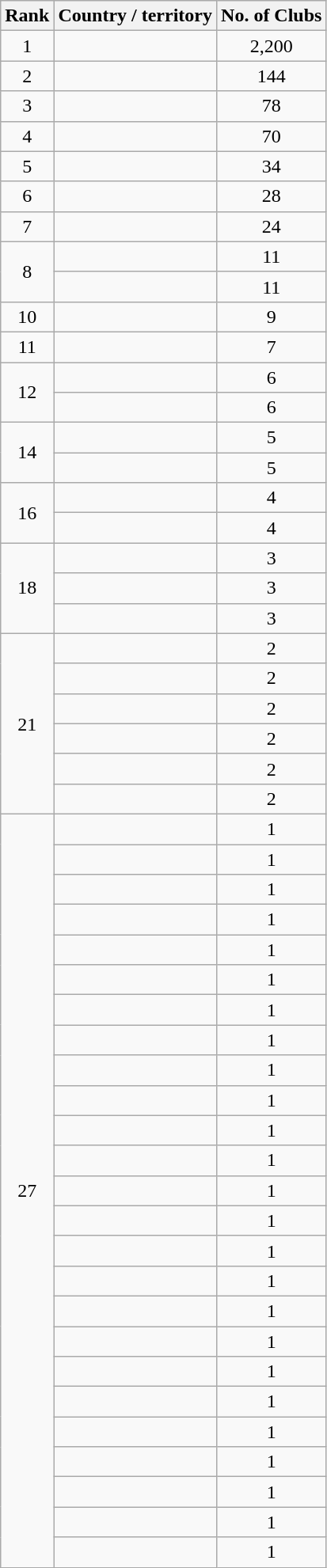<table class="wikitable sortable" style="text-align:center">
<tr>
<th>Rank</th>
<th>Country / territory</th>
<th>No. of Clubs</th>
</tr>
<tr>
<td>1</td>
<td style="text-align:left"></td>
<td>2,200</td>
</tr>
<tr>
<td>2</td>
<td style="text-align:left"></td>
<td>144</td>
</tr>
<tr>
<td>3</td>
<td style="text-align:left"></td>
<td>78</td>
</tr>
<tr>
<td>4</td>
<td style="text-align:left"></td>
<td>70</td>
</tr>
<tr>
<td>5</td>
<td style="text-align:left"></td>
<td>34</td>
</tr>
<tr>
<td>6</td>
<td style="text-align:left"></td>
<td>28</td>
</tr>
<tr>
<td>7</td>
<td style="text-align:left"></td>
<td>24</td>
</tr>
<tr>
<td rowspan="2">8</td>
<td style="text-align:left"></td>
<td>11</td>
</tr>
<tr>
<td style="text-align:left"></td>
<td>11</td>
</tr>
<tr>
<td>10</td>
<td style="text-align:left"></td>
<td>9</td>
</tr>
<tr>
<td>11</td>
<td style="text-align:left"></td>
<td>7</td>
</tr>
<tr>
<td rowspan="2">12</td>
<td style="text-align:left"></td>
<td>6</td>
</tr>
<tr>
<td style="text-align:left"></td>
<td>6</td>
</tr>
<tr>
<td rowspan="2">14</td>
<td style="text-align:left"></td>
<td>5</td>
</tr>
<tr>
<td style="text-align:left"></td>
<td>5</td>
</tr>
<tr>
<td rowspan="2">16</td>
<td style="text-align:left"></td>
<td>4</td>
</tr>
<tr>
<td style="text-align:left"></td>
<td>4</td>
</tr>
<tr>
<td rowspan="3">18</td>
<td style="text-align:left"></td>
<td>3</td>
</tr>
<tr>
<td style="text-align:left"></td>
<td>3</td>
</tr>
<tr>
<td style="text-align:left"></td>
<td>3</td>
</tr>
<tr>
<td rowspan="6">21</td>
<td style="text-align:left"></td>
<td>2</td>
</tr>
<tr>
<td style="text-align:left"></td>
<td>2</td>
</tr>
<tr>
<td style="text-align:left"></td>
<td>2</td>
</tr>
<tr>
<td style="text-align:left"></td>
<td>2</td>
</tr>
<tr>
<td style="text-align:left"></td>
<td>2</td>
</tr>
<tr>
<td style="text-align:left"></td>
<td>2</td>
</tr>
<tr>
<td rowspan="25">27</td>
<td style="text-align:left"></td>
<td>1</td>
</tr>
<tr>
<td style="text-align:left"></td>
<td>1</td>
</tr>
<tr>
<td style="text-align:left"></td>
<td>1</td>
</tr>
<tr>
<td style="text-align:left"></td>
<td>1</td>
</tr>
<tr>
<td style="text-align:left"></td>
<td>1</td>
</tr>
<tr>
<td style="text-align:left"></td>
<td>1</td>
</tr>
<tr>
<td style="text-align:left"></td>
<td>1</td>
</tr>
<tr>
<td style="text-align:left"></td>
<td>1</td>
</tr>
<tr>
<td style="text-align:left"></td>
<td>1</td>
</tr>
<tr>
<td style="text-align:left"></td>
<td>1</td>
</tr>
<tr>
<td style="text-align:left"></td>
<td>1</td>
</tr>
<tr>
<td style="text-align:left"></td>
<td>1</td>
</tr>
<tr>
<td style="text-align:left"></td>
<td>1</td>
</tr>
<tr>
<td style="text-align:left"></td>
<td>1</td>
</tr>
<tr>
<td style="text-align:left"></td>
<td>1</td>
</tr>
<tr>
<td style="text-align:left"></td>
<td>1</td>
</tr>
<tr>
<td style="text-align:left"></td>
<td>1</td>
</tr>
<tr>
<td style="text-align:left"></td>
<td>1</td>
</tr>
<tr>
<td style="text-align:left"></td>
<td>1</td>
</tr>
<tr>
<td style="text-align:left"></td>
<td>1</td>
</tr>
<tr>
<td style="text-align:left"></td>
<td>1</td>
</tr>
<tr>
<td style="text-align:left"></td>
<td>1</td>
</tr>
<tr>
<td style="text-align:left"></td>
<td>1</td>
</tr>
<tr>
<td style="text-align:left"></td>
<td>1</td>
</tr>
<tr>
<td style="text-align:left"></td>
<td>1</td>
</tr>
</table>
